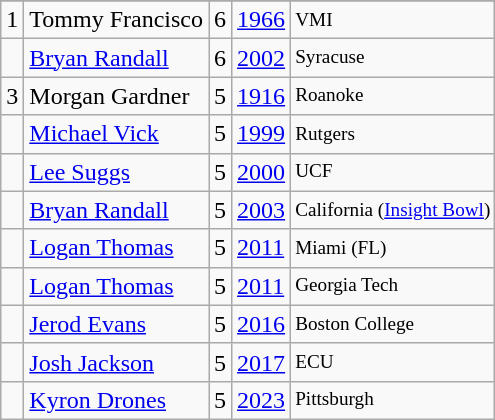<table class="wikitable">
<tr>
</tr>
<tr>
<td>1</td>
<td>Tommy Francisco</td>
<td>6</td>
<td><a href='#'>1966</a></td>
<td style="font-size:80%;">VMI</td>
</tr>
<tr>
<td></td>
<td><a href='#'>Bryan Randall</a></td>
<td>6</td>
<td><a href='#'>2002</a></td>
<td style="font-size:80%;">Syracuse</td>
</tr>
<tr>
<td>3</td>
<td>Morgan Gardner</td>
<td>5</td>
<td><a href='#'>1916</a></td>
<td style="font-size:80%;">Roanoke</td>
</tr>
<tr>
<td></td>
<td><a href='#'>Michael Vick</a></td>
<td>5</td>
<td><a href='#'>1999</a></td>
<td style="font-size:80%;">Rutgers</td>
</tr>
<tr>
<td></td>
<td><a href='#'>Lee Suggs</a></td>
<td>5</td>
<td><a href='#'>2000</a></td>
<td style="font-size:80%;">UCF</td>
</tr>
<tr>
<td></td>
<td><a href='#'>Bryan Randall</a></td>
<td>5</td>
<td><a href='#'>2003</a></td>
<td style="font-size:80%;">California (<a href='#'>Insight Bowl</a>)</td>
</tr>
<tr>
<td></td>
<td><a href='#'>Logan Thomas</a></td>
<td>5</td>
<td><a href='#'>2011</a></td>
<td style="font-size:80%;">Miami (FL)</td>
</tr>
<tr>
<td></td>
<td><a href='#'>Logan Thomas</a></td>
<td>5</td>
<td><a href='#'>2011</a></td>
<td style="font-size:80%;">Georgia Tech</td>
</tr>
<tr>
<td></td>
<td><a href='#'>Jerod Evans</a></td>
<td>5</td>
<td><a href='#'>2016</a></td>
<td style="font-size:80%;">Boston College</td>
</tr>
<tr>
<td></td>
<td><a href='#'>Josh Jackson</a></td>
<td>5</td>
<td><a href='#'>2017</a></td>
<td style="font-size:80%;">ECU</td>
</tr>
<tr>
<td></td>
<td><a href='#'>Kyron Drones</a></td>
<td><abbr>5</abbr></td>
<td><a href='#'>2023</a></td>
<td style="font-size:80%;">Pittsburgh</td>
</tr>
</table>
